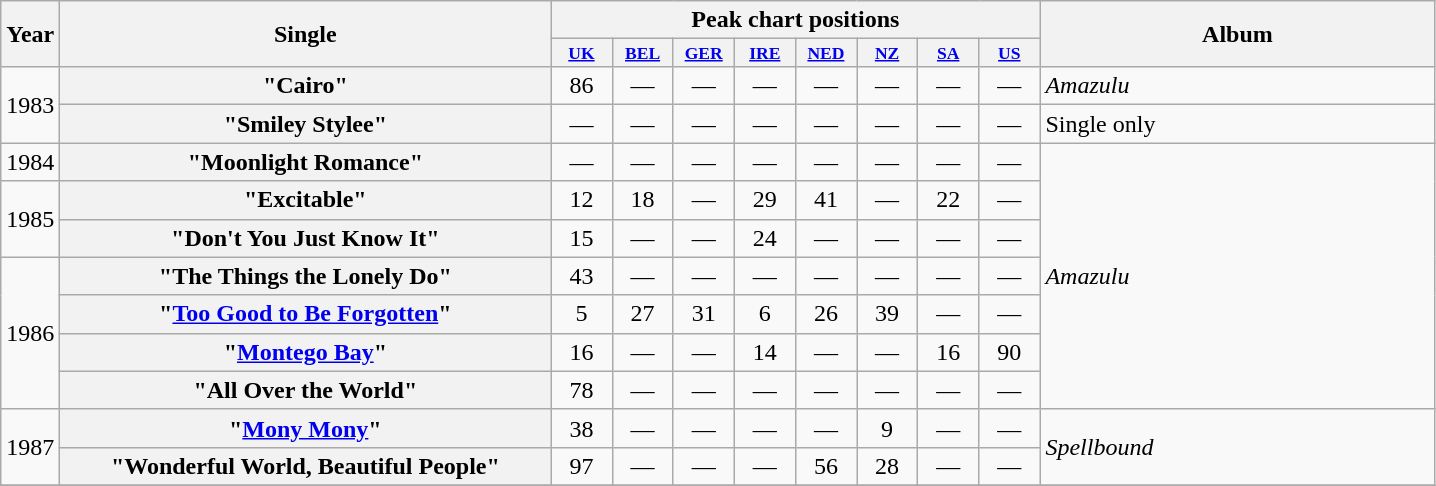<table class="wikitable plainrowheaders" style="text-align:center;">
<tr>
<th rowspan="2">Year</th>
<th rowspan="2" style="width:20em;">Single</th>
<th colspan="8">Peak chart positions</th>
<th rowspan="2" style="width:16em;">Album</th>
</tr>
<tr style="font-size:small;">
<th style="width:3em;font-size:90%"><a href='#'>UK</a><br></th>
<th style="width:3em;font-size:90%"><a href='#'>BEL</a><br></th>
<th style="width:3em;font-size:90%"><a href='#'>GER</a><br></th>
<th style="width:3em;font-size:90%"><a href='#'>IRE</a><br></th>
<th style="width:3em;font-size:90%"><a href='#'>NED</a><br></th>
<th style="width:3em;font-size:90%"><a href='#'>NZ</a><br></th>
<th style="width:3em;font-size:90%"><a href='#'>SA</a><br></th>
<th style="width:3em;font-size:90%"><a href='#'>US</a><br></th>
</tr>
<tr>
<td rowspan="2">1983</td>
<th scope="row">"Cairo"</th>
<td>86</td>
<td>—</td>
<td>—</td>
<td>—</td>
<td>—</td>
<td>—</td>
<td>—</td>
<td>—</td>
<td align="left" rowspan="1"><em>Amazulu</em></td>
</tr>
<tr>
<th scope="row">"Smiley Stylee"</th>
<td>—</td>
<td>—</td>
<td>—</td>
<td>—</td>
<td>—</td>
<td>—</td>
<td>—</td>
<td>—</td>
<td align="left" rowspan="1">Single only</td>
</tr>
<tr>
<td rowspan="1">1984</td>
<th scope="row">"Moonlight Romance"</th>
<td>—</td>
<td>—</td>
<td>—</td>
<td>—</td>
<td>—</td>
<td>—</td>
<td>—</td>
<td>—</td>
<td align="left" rowspan="7"><em>Amazulu</em></td>
</tr>
<tr>
<td rowspan="2">1985</td>
<th scope="row">"Excitable"</th>
<td>12</td>
<td>18</td>
<td>—</td>
<td>29</td>
<td>41</td>
<td>—</td>
<td>22</td>
<td>—</td>
</tr>
<tr>
<th scope="row">"Don't You Just Know It"</th>
<td>15</td>
<td>—</td>
<td>—</td>
<td>24</td>
<td>—</td>
<td>—</td>
<td>—</td>
<td>—</td>
</tr>
<tr>
<td rowspan="4">1986</td>
<th scope="row">"The Things the Lonely Do"</th>
<td>43</td>
<td>—</td>
<td>—</td>
<td>—</td>
<td>—</td>
<td>—</td>
<td>—</td>
<td>—</td>
</tr>
<tr>
<th scope="row">"<a href='#'>Too Good to Be Forgotten</a>"</th>
<td>5</td>
<td>27</td>
<td>31</td>
<td>6</td>
<td>26</td>
<td>39</td>
<td>—</td>
<td>—</td>
</tr>
<tr>
<th scope="row">"<a href='#'>Montego Bay</a>"</th>
<td>16</td>
<td>—</td>
<td>—</td>
<td>14</td>
<td>—</td>
<td>—</td>
<td>16</td>
<td>90</td>
</tr>
<tr>
<th scope="row">"All Over the World"</th>
<td>78</td>
<td>—</td>
<td>—</td>
<td>—</td>
<td>—</td>
<td>—</td>
<td>—</td>
<td>—</td>
</tr>
<tr>
<td rowspan="2">1987</td>
<th scope="row">"<a href='#'>Mony Mony</a>"</th>
<td>38</td>
<td>—</td>
<td>—</td>
<td>—</td>
<td>—</td>
<td>9</td>
<td>—</td>
<td>—</td>
<td align="left" rowspan="2"><em>Spellbound</em></td>
</tr>
<tr>
<th scope="row">"Wonderful World, Beautiful People"</th>
<td>97</td>
<td>—</td>
<td>—</td>
<td>—</td>
<td>56</td>
<td>28</td>
<td>—</td>
<td>—</td>
</tr>
<tr>
</tr>
</table>
